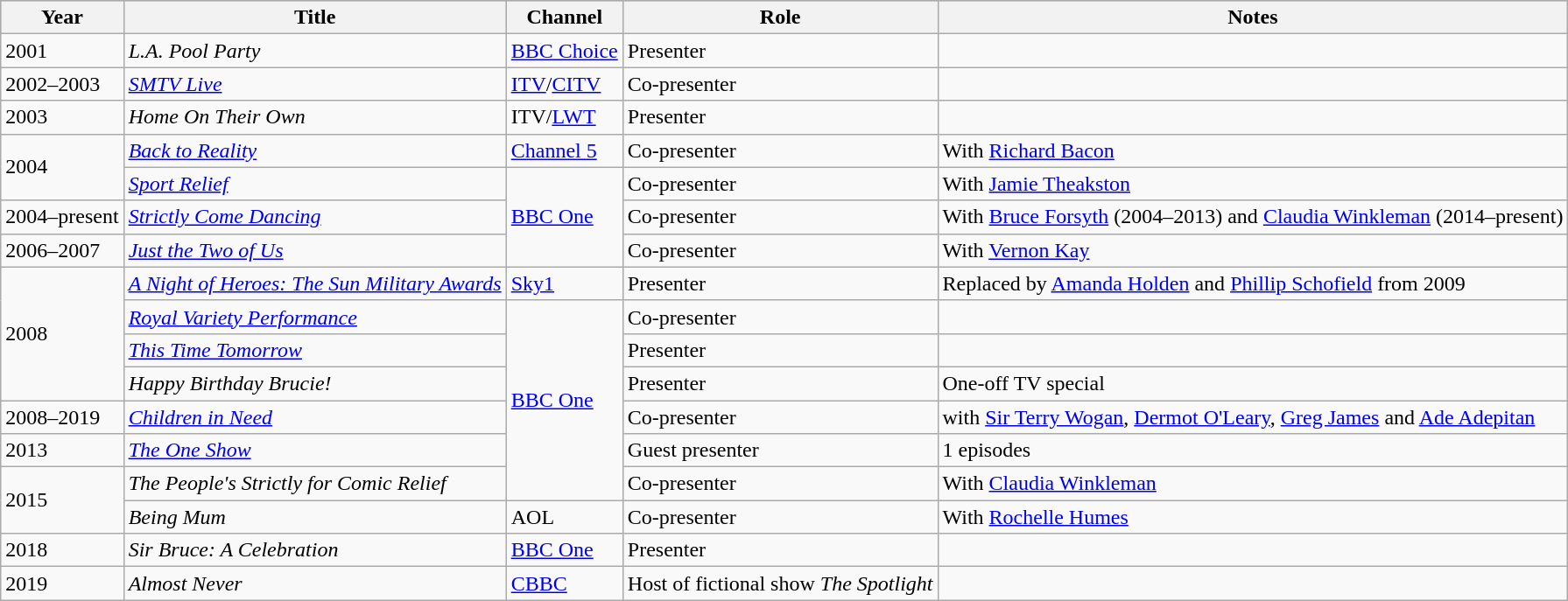<table class="wikitable">
<tr style="background:#b0c4de; text-align:center;">
<th>Year</th>
<th>Title</th>
<th>Channel</th>
<th>Role</th>
<th>Notes</th>
</tr>
<tr>
<td>2001</td>
<td><em>L.A. Pool Party</em></td>
<td><a href='#'>BBC Choice</a></td>
<td>Presenter</td>
<td></td>
</tr>
<tr>
<td>2002–2003</td>
<td><em><a href='#'>SMTV Live</a></em></td>
<td><a href='#'>ITV</a>/<a href='#'>CITV</a></td>
<td>Co-presenter</td>
<td></td>
</tr>
<tr>
<td Rowspan=1>2003</td>
<td><em>Home On Their Own</em></td>
<td>ITV/<a href='#'>LWT</a></td>
<td>Presenter</td>
<td></td>
</tr>
<tr>
<td rowspan=2>2004</td>
<td><em><a href='#'>Back to Reality</a></em></td>
<td><a href='#'>Channel 5</a></td>
<td>Co-presenter</td>
<td>With <a href='#'>Richard Bacon</a></td>
</tr>
<tr>
<td><em><a href='#'>Sport Relief</a></em></td>
<td rowspan=3><a href='#'>BBC One</a></td>
<td>Co-presenter</td>
<td>With <a href='#'>Jamie Theakston</a></td>
</tr>
<tr>
<td>2004–present</td>
<td><em><a href='#'>Strictly Come Dancing</a></em></td>
<td>Co-presenter</td>
<td>With <a href='#'>Bruce Forsyth</a> (2004–2013) and <a href='#'>Claudia Winkleman</a> (2014–present)</td>
</tr>
<tr>
<td>2006–2007</td>
<td><em><a href='#'>Just the Two of Us</a></em></td>
<td>Co-presenter</td>
<td>With <a href='#'>Vernon Kay</a></td>
</tr>
<tr>
<td rowspan=4>2008</td>
<td><em><a href='#'>A Night of Heroes: The Sun Military Awards</a></em></td>
<td><a href='#'>Sky1</a></td>
<td>Presenter</td>
<td>Replaced by <a href='#'>Amanda Holden</a> and <a href='#'>Phillip Schofield</a> from 2009</td>
</tr>
<tr>
<td><em><a href='#'>Royal Variety Performance</a></em></td>
<td rowspan=6><a href='#'>BBC One</a></td>
<td>Co-presenter</td>
<td></td>
</tr>
<tr>
<td><em><a href='#'>This Time Tomorrow</a></em></td>
<td>Presenter</td>
<td></td>
</tr>
<tr>
<td><em>Happy Birthday Brucie!</em></td>
<td>Presenter</td>
<td>One-off TV special</td>
</tr>
<tr>
<td>2008–2019</td>
<td><em><a href='#'>Children in Need</a></em></td>
<td>Co-presenter</td>
<td>with <a href='#'>Sir Terry Wogan</a>, <a href='#'>Dermot O'Leary</a>, <a href='#'>Greg James</a> and <a href='#'>Ade Adepitan</a></td>
</tr>
<tr>
<td>2013</td>
<td><em><a href='#'>The One Show</a></em></td>
<td>Guest presenter</td>
<td>1 episodes</td>
</tr>
<tr>
<td rowspan=2>2015</td>
<td><em>The People's Strictly for Comic Relief</em></td>
<td>Co-presenter</td>
<td>With <a href='#'>Claudia Winkleman</a></td>
</tr>
<tr>
<td><em>Being Mum</em></td>
<td>AOL</td>
<td>Co-presenter</td>
<td>With <a href='#'>Rochelle Humes</a></td>
</tr>
<tr>
<td>2018</td>
<td><em>Sir Bruce: A Celebration</em></td>
<td><a href='#'>BBC One</a></td>
<td>Presenter</td>
<td></td>
</tr>
<tr>
<td>2019</td>
<td><em> Almost Never</em></td>
<td><a href='#'>CBBC</a></td>
<td>Host of fictional show <em>The Spotlight</em></td>
<td></td>
</tr>
</table>
